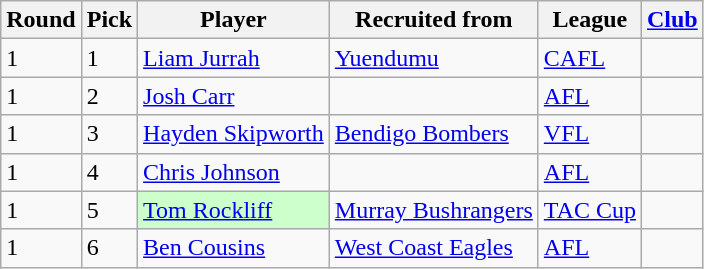<table class="wikitable sortable">
<tr>
<th>Round</th>
<th>Pick</th>
<th>Player</th>
<th>Recruited from</th>
<th>League</th>
<th><a href='#'>Club</a></th>
</tr>
<tr>
<td>1</td>
<td>1</td>
<td><a href='#'>Liam Jurrah</a></td>
<td><a href='#'>Yuendumu</a></td>
<td><a href='#'>CAFL</a></td>
<td></td>
</tr>
<tr>
<td>1</td>
<td>2</td>
<td><a href='#'>Josh Carr</a></td>
<td></td>
<td><a href='#'>AFL</a></td>
<td></td>
</tr>
<tr>
<td>1</td>
<td>3</td>
<td><a href='#'>Hayden Skipworth</a></td>
<td><a href='#'>Bendigo Bombers</a></td>
<td><a href='#'>VFL</a></td>
<td></td>
</tr>
<tr>
<td>1</td>
<td>4</td>
<td><a href='#'>Chris Johnson</a></td>
<td></td>
<td><a href='#'>AFL</a></td>
<td></td>
</tr>
<tr>
<td>1</td>
<td>5</td>
<td bgcolor="#CCFFCC"><a href='#'>Tom Rockliff</a></td>
<td><a href='#'>Murray Bushrangers</a></td>
<td><a href='#'>TAC Cup</a></td>
<td></td>
</tr>
<tr>
<td>1</td>
<td>6</td>
<td><a href='#'>Ben Cousins</a></td>
<td><a href='#'>West Coast Eagles</a></td>
<td><a href='#'>AFL</a></td>
<td></td>
</tr>
</table>
